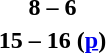<table style="text-align:center">
<tr>
<th width=200></th>
<th width=100></th>
<th width=200></th>
</tr>
<tr>
<td align=right></td>
<td><strong>8 – 6</strong></td>
<td align=left></td>
</tr>
<tr>
<td align=right></td>
<td><strong>15 – 16 (<a href='#'>p</a>)</strong></td>
<td align=left></td>
</tr>
</table>
